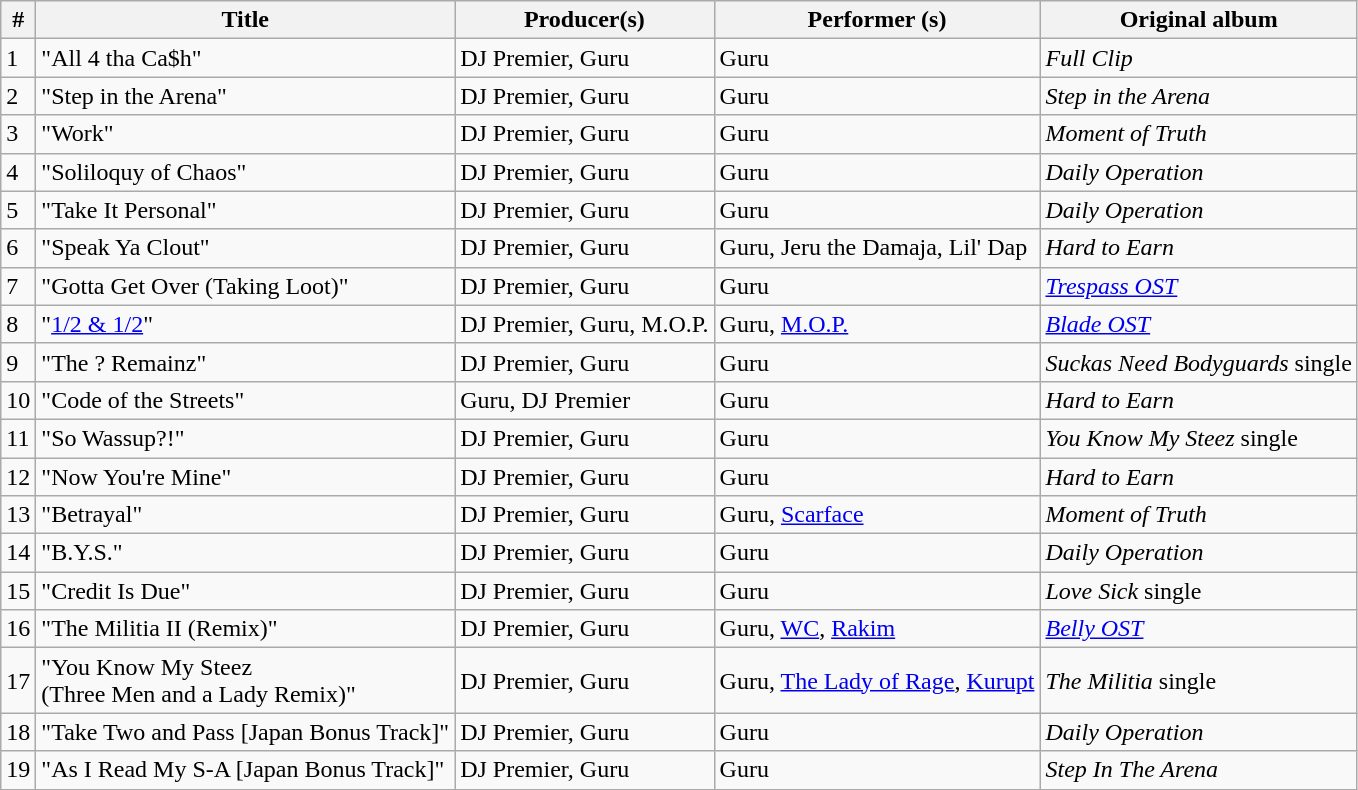<table class="wikitable">
<tr>
<th style="text-align:center;">#</th>
<th style="text-align:center;">Title</th>
<th style="text-align:center;">Producer(s)</th>
<th style="text-align:center;">Performer (s)</th>
<th style="text-align:center;">Original album</th>
</tr>
<tr>
<td>1</td>
<td>"All 4 tha Ca$h"</td>
<td>DJ Premier, Guru</td>
<td>Guru</td>
<td><em>Full Clip</em></td>
</tr>
<tr>
<td>2</td>
<td>"Step in the Arena"</td>
<td>DJ Premier, Guru</td>
<td>Guru</td>
<td><em>Step in the Arena</em></td>
</tr>
<tr>
<td>3</td>
<td>"Work"</td>
<td>DJ Premier, Guru</td>
<td>Guru</td>
<td><em>Moment of Truth</em></td>
</tr>
<tr>
<td>4</td>
<td>"Soliloquy of Chaos"</td>
<td>DJ Premier, Guru</td>
<td>Guru</td>
<td><em>Daily Operation</em></td>
</tr>
<tr>
<td>5</td>
<td>"Take It Personal"</td>
<td>DJ Premier, Guru</td>
<td>Guru</td>
<td><em>Daily Operation</em></td>
</tr>
<tr>
<td>6</td>
<td>"Speak Ya Clout"</td>
<td>DJ Premier, Guru</td>
<td>Guru, Jeru the Damaja, Lil' Dap</td>
<td><em>Hard to Earn</em></td>
</tr>
<tr>
<td>7</td>
<td>"Gotta Get Over (Taking Loot)"</td>
<td>DJ Premier, Guru</td>
<td>Guru</td>
<td><em><a href='#'>Trespass OST</a></em></td>
</tr>
<tr>
<td>8</td>
<td>"<a href='#'>1/2 & 1/2</a>"</td>
<td>DJ Premier, Guru, M.O.P.</td>
<td>Guru, <a href='#'>M.O.P.</a></td>
<td><em><a href='#'>Blade OST</a></em></td>
</tr>
<tr>
<td>9</td>
<td>"The ? Remainz"</td>
<td>DJ Premier, Guru</td>
<td>Guru</td>
<td><em>Suckas Need Bodyguards</em> single</td>
</tr>
<tr>
<td>10</td>
<td>"Code of the Streets"</td>
<td>Guru, DJ Premier</td>
<td>Guru</td>
<td><em>Hard to Earn</em></td>
</tr>
<tr>
<td>11</td>
<td>"So Wassup?!"</td>
<td>DJ Premier, Guru</td>
<td>Guru</td>
<td><em>You Know My Steez</em> single</td>
</tr>
<tr>
<td>12</td>
<td>"Now You're Mine"</td>
<td>DJ Premier, Guru</td>
<td>Guru</td>
<td><em>Hard to Earn</em></td>
</tr>
<tr>
<td>13</td>
<td>"Betrayal"</td>
<td>DJ Premier, Guru</td>
<td>Guru, <a href='#'>Scarface</a></td>
<td><em>Moment of Truth</em></td>
</tr>
<tr>
<td>14</td>
<td>"B.Y.S."</td>
<td>DJ Premier, Guru</td>
<td>Guru</td>
<td><em>Daily Operation</em></td>
</tr>
<tr>
<td>15</td>
<td>"Credit Is Due"</td>
<td>DJ Premier, Guru</td>
<td>Guru</td>
<td><em>Love Sick</em> single</td>
</tr>
<tr>
<td>16</td>
<td>"The Militia II (Remix)"</td>
<td>DJ Premier, Guru</td>
<td>Guru, <a href='#'>WC</a>, <a href='#'>Rakim</a></td>
<td><em><a href='#'>Belly OST</a></em></td>
</tr>
<tr>
<td>17</td>
<td>"You Know My Steez<br>(Three Men and a Lady Remix)"</td>
<td>DJ Premier, Guru</td>
<td>Guru, <a href='#'>The Lady of Rage</a>, <a href='#'>Kurupt</a></td>
<td><em>The Militia</em> single</td>
</tr>
<tr>
<td>18</td>
<td>"Take Two and Pass [Japan Bonus Track]"</td>
<td>DJ Premier, Guru</td>
<td>Guru</td>
<td><em>Daily Operation</em></td>
</tr>
<tr>
<td>19</td>
<td>"As I Read My S-A [Japan Bonus Track]"</td>
<td>DJ Premier, Guru</td>
<td>Guru</td>
<td><em>Step In The Arena</em></td>
</tr>
</table>
